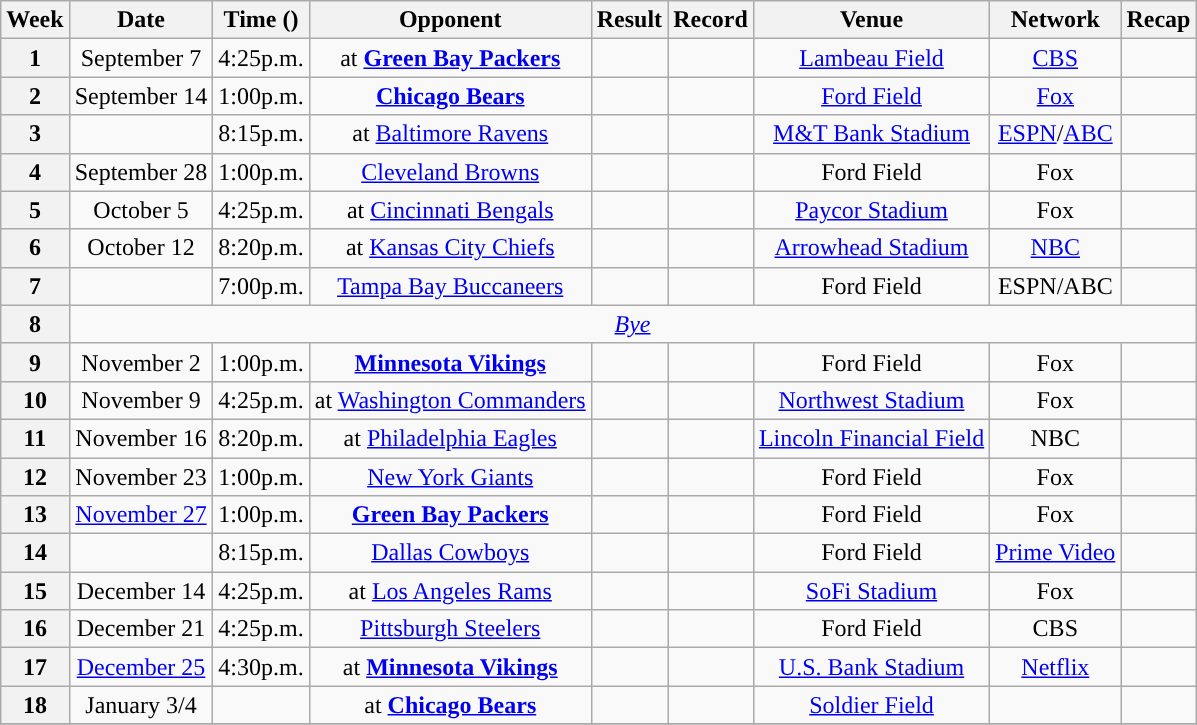<table class="wikitable" style="text-align:center">
<tr>
<th>Week</th>
<th>Date</th>
<th>Time (<a href='#'></a>)</th>
<th>Opponent</th>
<th>Result</th>
<th>Record</th>
<th>Venue</th>
<th>Network</th>
<th>Recap</th>
</tr>
<tr>
<th>1 </th>
<td>September 7</td>
<td>4:25p.m.</td>
<td>at <strong><a href='#'>Green Bay Packers</a></strong></td>
<td></td>
<td></td>
<td><a href='#'>Lambeau Field</a></td>
<td><a href='#'>CBS</a></td>
<td></td>
</tr>
<tr>
<th>2 </th>
<td>September 14</td>
<td>1:00p.m.</td>
<td><strong><a href='#'>Chicago Bears</a></strong></td>
<td></td>
<td></td>
<td><a href='#'>Ford Field</a></td>
<td><a href='#'>Fox</a></td>
<td></td>
</tr>
<tr>
<th>3 </th>
<td></td>
<td>8:15p.m.</td>
<td>at <a href='#'>Baltimore Ravens</a></td>
<td></td>
<td></td>
<td><a href='#'>M&T Bank Stadium</a></td>
<td><a href='#'>ESPN</a>/<a href='#'>ABC</a></td>
<td></td>
</tr>
<tr>
<th>4 </th>
<td>September 28</td>
<td>1:00p.m.</td>
<td><a href='#'>Cleveland Browns</a></td>
<td></td>
<td></td>
<td>Ford Field</td>
<td>Fox</td>
<td></td>
</tr>
<tr>
<th>5 </th>
<td>October 5</td>
<td>4:25p.m.</td>
<td>at <a href='#'>Cincinnati Bengals</a></td>
<td></td>
<td></td>
<td><a href='#'>Paycor Stadium</a></td>
<td>Fox</td>
<td></td>
</tr>
<tr>
<th>6 </th>
<td>October 12</td>
<td>8:20p.m.</td>
<td>at <a href='#'>Kansas City Chiefs</a></td>
<td></td>
<td></td>
<td><a href='#'>Arrowhead Stadium</a></td>
<td><a href='#'>NBC</a></td>
<td></td>
</tr>
<tr>
<th>7 </th>
<td></td>
<td>7:00p.m.</td>
<td><a href='#'>Tampa Bay Buccaneers</a></td>
<td></td>
<td></td>
<td>Ford Field</td>
<td>ESPN/ABC</td>
<td></td>
</tr>
<tr>
<th>8</th>
<td colspan=8><em><a href='#'>Bye</a></em></td>
</tr>
<tr>
<th>9 </th>
<td>November 2</td>
<td>1:00p.m.</td>
<td><strong><a href='#'>Minnesota Vikings</a></strong></td>
<td></td>
<td></td>
<td>Ford Field</td>
<td>Fox</td>
<td></td>
</tr>
<tr>
<th>10 </th>
<td>November 9</td>
<td>4:25p.m.</td>
<td>at <a href='#'>Washington Commanders</a></td>
<td></td>
<td></td>
<td><a href='#'>Northwest Stadium</a></td>
<td>Fox</td>
<td></td>
</tr>
<tr>
<th>11 </th>
<td>November 16</td>
<td>8:20p.m.</td>
<td>at <a href='#'>Philadelphia Eagles</a></td>
<td></td>
<td></td>
<td><a href='#'>Lincoln Financial Field</a></td>
<td>NBC</td>
<td></td>
</tr>
<tr>
<th>12 </th>
<td>November 23</td>
<td>1:00p.m.</td>
<td><a href='#'>New York Giants</a></td>
<td></td>
<td></td>
<td>Ford Field</td>
<td>Fox</td>
<td></td>
</tr>
<tr>
<th>13 </th>
<td><a href='#'>November 27</a></td>
<td>1:00p.m.</td>
<td><strong><a href='#'>Green Bay Packers</a></strong></td>
<td></td>
<td></td>
<td>Ford Field</td>
<td>Fox</td>
<td></td>
</tr>
<tr>
<th>14 </th>
<td></td>
<td>8:15p.m.</td>
<td><a href='#'>Dallas Cowboys</a></td>
<td></td>
<td></td>
<td>Ford Field</td>
<td><a href='#'>Prime Video</a></td>
<td></td>
</tr>
<tr>
<th>15 </th>
<td>December 14</td>
<td>4:25p.m.</td>
<td>at <a href='#'>Los Angeles Rams</a></td>
<td></td>
<td></td>
<td><a href='#'>SoFi Stadium</a></td>
<td>Fox</td>
<td></td>
</tr>
<tr>
<th>16 </th>
<td>December 21</td>
<td>4:25p.m.</td>
<td><a href='#'>Pittsburgh Steelers</a></td>
<td></td>
<td></td>
<td>Ford Field</td>
<td>CBS</td>
<td></td>
</tr>
<tr>
<th>17 </th>
<td><a href='#'>December 25</a></td>
<td>4:30p.m.</td>
<td>at <strong><a href='#'>Minnesota Vikings</a></strong></td>
<td></td>
<td></td>
<td><a href='#'>U.S. Bank Stadium</a></td>
<td><a href='#'>Netflix</a></td>
<td></td>
</tr>
<tr>
<th>18 </th>
<td>January 3/4</td>
<td></td>
<td>at <strong><a href='#'>Chicago Bears</a></strong></td>
<td></td>
<td></td>
<td><a href='#'>Soldier Field</a></td>
<td></td>
<td></td>
</tr>
<tr>
</tr>
</table>
